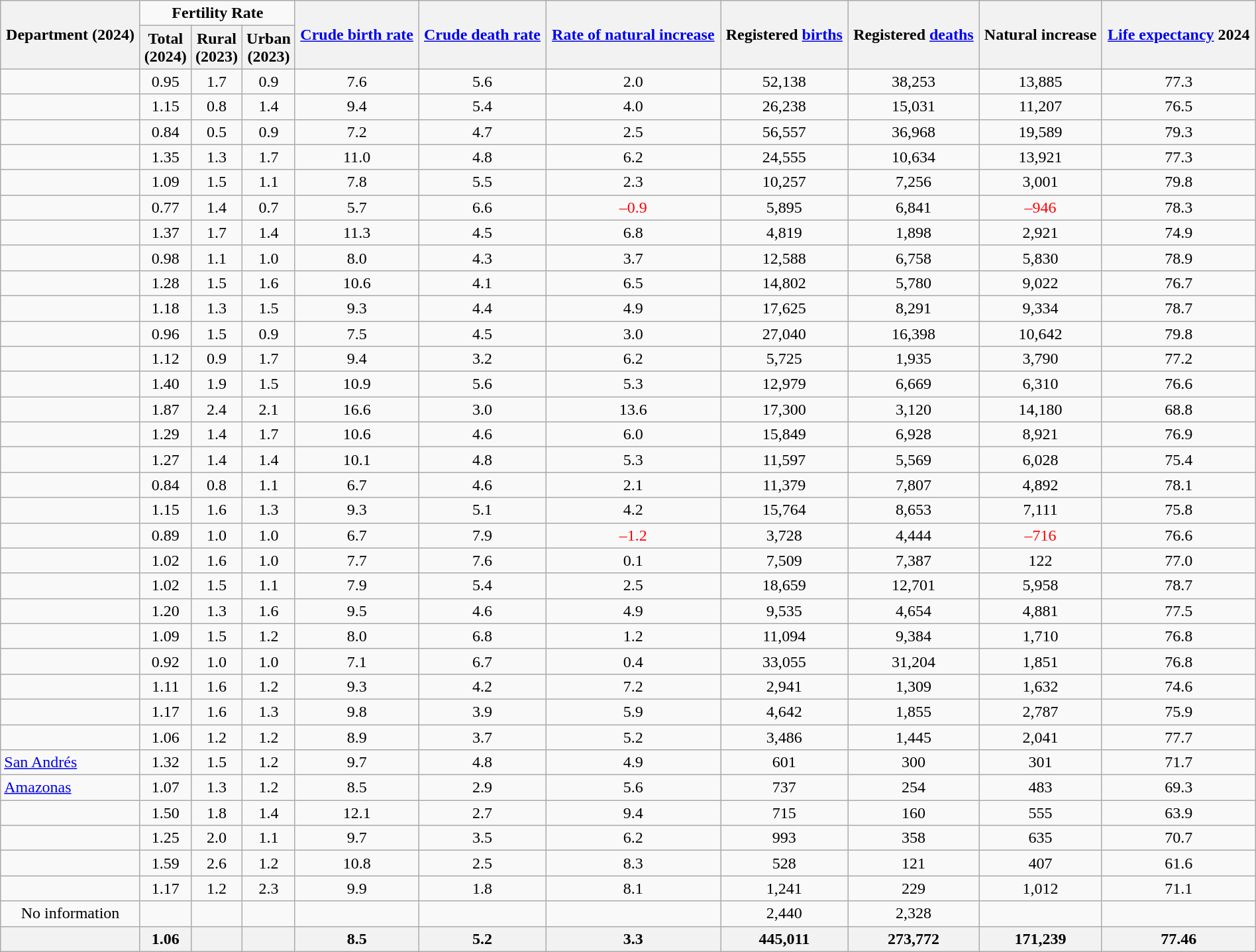<table class="wikitable sortable" style="width:100%; text-align:center;">
<tr>
<th rowspan=2>Department (2024)</th>
<td colspan="3"><strong>Fertility Rate</strong></td>
<th rowspan="2"><a href='#'>Crude birth rate</a></th>
<th rowspan=2><a href='#'>Crude death rate</a></th>
<th rowspan=2><a href='#'>Rate of natural increase</a></th>
<th rowspan=2>Registered <a href='#'>births</a></th>
<th rowspan=2>Registered <a href='#'>deaths</a></th>
<th rowspan="2">Natural increase</th>
<th rowspan="2"><a href='#'>Life expectancy</a> 2024</th>
</tr>
<tr>
<th>Total<br>(2024)</th>
<th>Rural<br>(2023)</th>
<th>Urban<br>(2023)</th>
</tr>
<tr>
<td style="text-align: left;"></td>
<td>0.95</td>
<td>1.7</td>
<td>0.9</td>
<td>7.6</td>
<td>5.6</td>
<td>2.0</td>
<td>52,138</td>
<td>38,253</td>
<td>13,885</td>
<td>77.3</td>
</tr>
<tr>
<td style="text-align: left;"></td>
<td>1.15</td>
<td>0.8</td>
<td>1.4</td>
<td>9.4</td>
<td>5.4</td>
<td>4.0</td>
<td>26,238</td>
<td>15,031</td>
<td>11,207</td>
<td>76.5</td>
</tr>
<tr>
<td style="text-align: left;"></td>
<td>0.84</td>
<td>0.5</td>
<td>0.9</td>
<td>7.2</td>
<td>4.7</td>
<td>2.5</td>
<td>56,557</td>
<td>36,968</td>
<td>19,589</td>
<td>79.3</td>
</tr>
<tr>
<td style="text-align: left;"></td>
<td>1.35</td>
<td>1.3</td>
<td>1.7</td>
<td>11.0</td>
<td>4.8</td>
<td>6.2</td>
<td>24,555</td>
<td>10,634</td>
<td>13,921</td>
<td>77.3</td>
</tr>
<tr>
<td style="text-align: left;"></td>
<td>1.09</td>
<td>1.5</td>
<td>1.1</td>
<td>7.8</td>
<td>5.5</td>
<td>2.3</td>
<td>10,257</td>
<td>7,256</td>
<td>3,001</td>
<td>79.8</td>
</tr>
<tr>
<td style="text-align: left;"></td>
<td>0.77</td>
<td>1.4</td>
<td>0.7</td>
<td>5.7</td>
<td>6.6</td>
<td style="color: red">–0.9</td>
<td>5,895</td>
<td>6,841</td>
<td style="color: red">–946</td>
<td>78.3</td>
</tr>
<tr>
<td style="text-align: left;"></td>
<td>1.37</td>
<td>1.7</td>
<td>1.4</td>
<td>11.3</td>
<td>4.5</td>
<td>6.8</td>
<td>4,819</td>
<td>1,898</td>
<td>2,921</td>
<td>74.9</td>
</tr>
<tr>
<td style="text-align: left;"></td>
<td>0.98</td>
<td>1.1</td>
<td>1.0</td>
<td>8.0</td>
<td>4.3</td>
<td>3.7</td>
<td>12,588</td>
<td>6,758</td>
<td>5,830</td>
<td>78.9</td>
</tr>
<tr>
<td style="text-align: left;"></td>
<td>1.28</td>
<td>1.5</td>
<td>1.6</td>
<td>10.6</td>
<td>4.1</td>
<td>6.5</td>
<td>14,802</td>
<td>5,780</td>
<td>9,022</td>
<td>76.7</td>
</tr>
<tr>
<td style="text-align: left;"></td>
<td>1.18</td>
<td>1.3</td>
<td>1.5</td>
<td>9.3</td>
<td>4.4</td>
<td>4.9</td>
<td>17,625</td>
<td>8,291</td>
<td>9,334</td>
<td>78.7</td>
</tr>
<tr>
<td style="text-align: left;"></td>
<td>0.96</td>
<td>1.5</td>
<td>0.9</td>
<td>7.5</td>
<td>4.5</td>
<td>3.0</td>
<td>27,040</td>
<td>16,398</td>
<td>10,642</td>
<td>79.8</td>
</tr>
<tr>
<td style="text-align: left;"></td>
<td>1.12</td>
<td>0.9</td>
<td>1.7</td>
<td>9.4</td>
<td>3.2</td>
<td>6.2</td>
<td>5,725</td>
<td>1,935</td>
<td>3,790</td>
<td>77.2</td>
</tr>
<tr>
<td style="text-align: left;"></td>
<td>1.40</td>
<td>1.9</td>
<td>1.5</td>
<td>10.9</td>
<td>5.6</td>
<td>5.3</td>
<td>12,979</td>
<td>6,669</td>
<td>6,310</td>
<td>76.6</td>
</tr>
<tr>
<td style="text-align: left;"></td>
<td>1.87</td>
<td>2.4</td>
<td>2.1</td>
<td>16.6</td>
<td>3.0</td>
<td>13.6</td>
<td>17,300</td>
<td>3,120</td>
<td>14,180</td>
<td>68.8</td>
</tr>
<tr>
<td style="text-align: left;"></td>
<td>1.29</td>
<td>1.4</td>
<td>1.7</td>
<td>10.6</td>
<td>4.6</td>
<td>6.0</td>
<td>15,849</td>
<td>6,928</td>
<td>8,921</td>
<td>76.9</td>
</tr>
<tr>
<td style="text-align: left;"></td>
<td>1.27</td>
<td>1.4</td>
<td>1.4</td>
<td>10.1</td>
<td>4.8</td>
<td>5.3</td>
<td>11,597</td>
<td>5,569</td>
<td>6,028</td>
<td>75.4</td>
</tr>
<tr>
<td style="text-align: left;"></td>
<td>0.84</td>
<td>0.8</td>
<td>1.1</td>
<td>6.7</td>
<td>4.6</td>
<td>2.1</td>
<td>11,379</td>
<td>7,807</td>
<td>4,892</td>
<td>78.1</td>
</tr>
<tr>
<td style="text-align: left;"></td>
<td>1.15</td>
<td>1.6</td>
<td>1.3</td>
<td>9.3</td>
<td>5.1</td>
<td>4.2</td>
<td>15,764</td>
<td>8,653</td>
<td>7,111</td>
<td>75.8</td>
</tr>
<tr>
<td style="text-align: left;"></td>
<td>0.89</td>
<td>1.0</td>
<td>1.0</td>
<td>6.7</td>
<td>7.9</td>
<td style="color: red">–1.2</td>
<td>3,728</td>
<td>4,444</td>
<td style="color: red">–716</td>
<td>76.6</td>
</tr>
<tr>
<td style="text-align: left;"></td>
<td>1.02</td>
<td>1.6</td>
<td>1.0</td>
<td>7.7</td>
<td>7.6</td>
<td>0.1</td>
<td>7,509</td>
<td>7,387</td>
<td>122</td>
<td>77.0</td>
</tr>
<tr>
<td style="text-align: left;"></td>
<td>1.02</td>
<td>1.5</td>
<td>1.1</td>
<td>7.9</td>
<td>5.4</td>
<td>2.5</td>
<td>18,659</td>
<td>12,701</td>
<td>5,958</td>
<td>78.7</td>
</tr>
<tr>
<td style="text-align: left;"></td>
<td>1.20</td>
<td>1.3</td>
<td>1.6</td>
<td>9.5</td>
<td>4.6</td>
<td>4.9</td>
<td>9,535</td>
<td>4,654</td>
<td>4,881</td>
<td>77.5</td>
</tr>
<tr>
<td style="text-align: left;"></td>
<td>1.09</td>
<td>1.5</td>
<td>1.2</td>
<td>8.0</td>
<td>6.8</td>
<td>1.2</td>
<td>11,094</td>
<td>9,384</td>
<td>1,710</td>
<td>76.8</td>
</tr>
<tr>
<td style="text-align: left;"></td>
<td>0.92</td>
<td>1.0</td>
<td>1.0</td>
<td>7.1</td>
<td>6.7</td>
<td>0.4</td>
<td>33,055</td>
<td>31,204</td>
<td>1,851</td>
<td>76.8</td>
</tr>
<tr>
<td style="text-align: left;"></td>
<td>1.11</td>
<td>1.6</td>
<td>1.2</td>
<td>9.3</td>
<td>4.2</td>
<td>7.2</td>
<td>2,941</td>
<td>1,309</td>
<td>1,632</td>
<td>74.6</td>
</tr>
<tr>
<td style="text-align: left;"></td>
<td>1.17</td>
<td>1.6</td>
<td>1.3</td>
<td>9.8</td>
<td>3.9</td>
<td>5.9</td>
<td>4,642</td>
<td>1,855</td>
<td>2,787</td>
<td>75.9</td>
</tr>
<tr>
<td style="text-align: left;"></td>
<td>1.06</td>
<td>1.2</td>
<td>1.2</td>
<td>8.9</td>
<td>3.7</td>
<td>5.2</td>
<td>3,486</td>
<td>1,445</td>
<td>2,041</td>
<td>77.7</td>
</tr>
<tr>
<td style="text-align: left;"> <a href='#'>San Andrés</a></td>
<td>1.32</td>
<td>1.5</td>
<td>1.2</td>
<td>9.7</td>
<td>4.8</td>
<td>4.9</td>
<td>601</td>
<td>300</td>
<td>301</td>
<td>71.7</td>
</tr>
<tr>
<td style="text-align: left;"> <a href='#'>Amazonas</a></td>
<td>1.07</td>
<td>1.3</td>
<td>1.2</td>
<td>8.5</td>
<td>2.9</td>
<td>5.6</td>
<td>737</td>
<td>254</td>
<td>483</td>
<td>69.3</td>
</tr>
<tr>
<td style="text-align: left;"></td>
<td>1.50</td>
<td>1.8</td>
<td>1.4</td>
<td>12.1</td>
<td>2.7</td>
<td>9.4</td>
<td>715</td>
<td>160</td>
<td>555</td>
<td>63.9</td>
</tr>
<tr>
<td style="text-align: left;"></td>
<td>1.25</td>
<td>2.0</td>
<td>1.1</td>
<td>9.7</td>
<td>3.5</td>
<td>6.2</td>
<td>993</td>
<td>358</td>
<td>635</td>
<td>70.7</td>
</tr>
<tr>
<td style="text-align: left;"></td>
<td>1.59</td>
<td>2.6</td>
<td>1.2</td>
<td>10.8</td>
<td>2.5</td>
<td>8.3</td>
<td>528</td>
<td>121</td>
<td>407</td>
<td>61.6</td>
</tr>
<tr>
<td style="text-align: left;"></td>
<td>1.17</td>
<td>1.2</td>
<td>2.3</td>
<td>9.9</td>
<td>1.8</td>
<td>8.1</td>
<td>1,241</td>
<td>229</td>
<td>1,012</td>
<td>71.1</td>
</tr>
<tr>
<td>No information</td>
<td></td>
<td></td>
<td></td>
<td></td>
<td></td>
<td></td>
<td>2,440</td>
<td>2,328</td>
<td></td>
<td></td>
</tr>
<tr>
<th style="text-align: left;"></th>
<th>1.06</th>
<th></th>
<th></th>
<th>8.5</th>
<th>5.2</th>
<th>3.3</th>
<th>445,011</th>
<th>273,772</th>
<th>171,239</th>
<th>77.46</th>
</tr>
</table>
